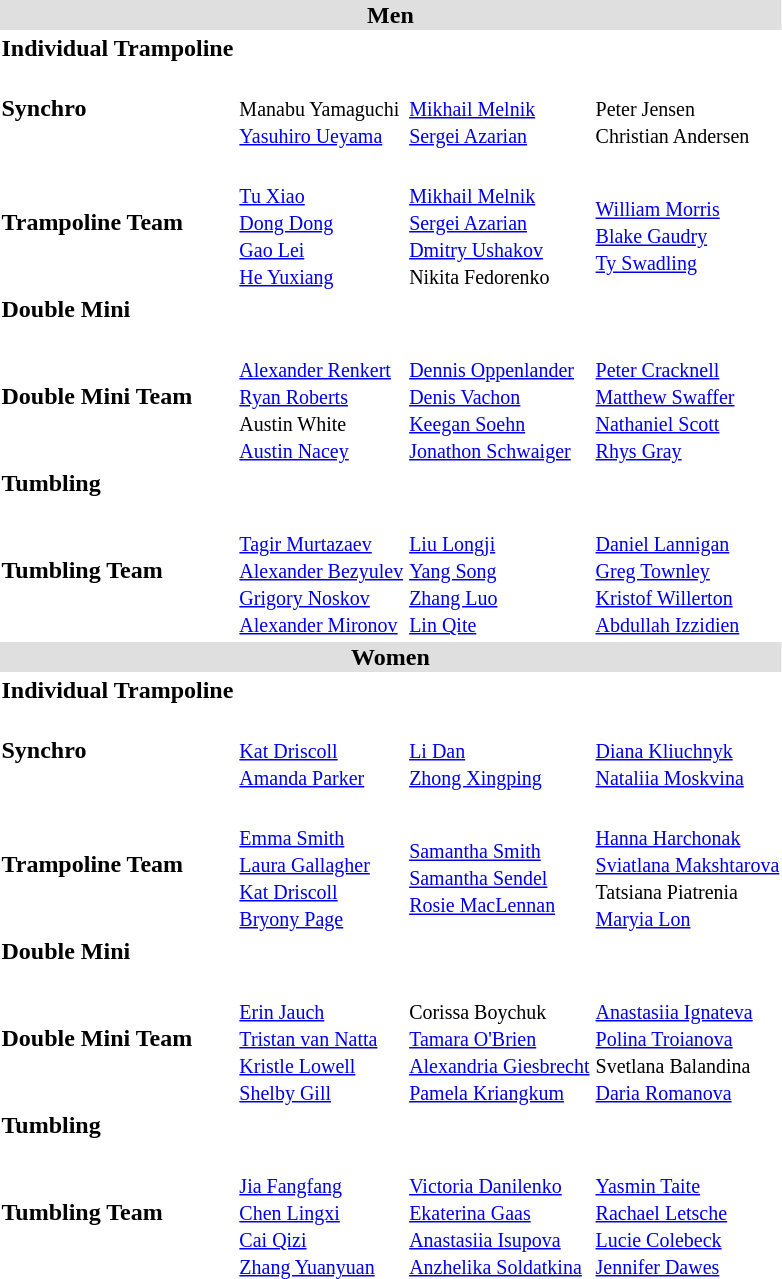<table>
<tr bgcolor="DFDFDF">
<td colspan="4" align="center"><strong>Men</strong></td>
</tr>
<tr>
<th scope=row style="text-align:left">Individual Trampoline</th>
<td></td>
<td></td>
<td></td>
</tr>
<tr>
<th scope=row style="text-align:left">Synchro</th>
<td><br><small>Manabu Yamaguchi<br><a href='#'>Yasuhiro Ueyama</a></small></td>
<td><br><small><a href='#'>Mikhail Melnik</a><br><a href='#'>Sergei Azarian</a></small></td>
<td><br><small>Peter Jensen<br>Christian Andersen</small></td>
</tr>
<tr>
<th scope=row style="text-align:left">Trampoline Team</th>
<td><br><small><a href='#'>Tu Xiao</a><br><a href='#'>Dong Dong</a><br><a href='#'>Gao Lei</a><br><a href='#'>He Yuxiang</a></small></td>
<td><br><small><a href='#'>Mikhail Melnik</a><br><a href='#'>Sergei Azarian</a><br><a href='#'>Dmitry Ushakov</a><br>Nikita Fedorenko</small></td>
<td><br><small><a href='#'>William Morris</a><br><a href='#'>Blake Gaudry</a><br><a href='#'>Ty Swadling</a></small></td>
</tr>
<tr>
<th scope=row style="text-align:left">Double Mini</th>
<td></td>
<td></td>
<td></td>
</tr>
<tr>
<th scope=row style="text-align:left">Double Mini Team</th>
<td><br><small><a href='#'>Alexander Renkert</a><br><a href='#'>Ryan Roberts</a><br>Austin White<br><a href='#'>Austin Nacey</a></small></td>
<td><br><small><a href='#'>Dennis Oppenlander</a><br><a href='#'>Denis Vachon</a><br><a href='#'>Keegan Soehn</a><br><a href='#'>Jonathon Schwaiger</a></small></td>
<td><br><small><a href='#'>Peter Cracknell</a><br><a href='#'>Matthew Swaffer</a><br><a href='#'>Nathaniel Scott</a><br><a href='#'>Rhys Gray</a></small></td>
</tr>
<tr>
<th scope=row style="text-align:left">Tumbling</th>
<td></td>
<td></td>
<td></td>
</tr>
<tr>
<th scope=row style="text-align:left">Tumbling Team</th>
<td><br><small><a href='#'>Tagir Murtazaev</a><br><a href='#'>Alexander Bezyulev</a><br><a href='#'>Grigory Noskov</a><br><a href='#'>Alexander Mironov</a></small></td>
<td><br><small><a href='#'>Liu Longji</a><br><a href='#'>Yang Song</a><br><a href='#'>Zhang Luo</a><br><a href='#'>Lin Qite</a></small></td>
<td><br><small><a href='#'>Daniel Lannigan</a><br><a href='#'>Greg Townley</a><br><a href='#'>Kristof Willerton</a><br><a href='#'>Abdullah Izzidien</a></small></td>
</tr>
<tr bgcolor="DFDFDF">
<td colspan="4" align="center"><strong>Women</strong></td>
</tr>
<tr>
<th scope=row style="text-align:left">Individual Trampoline</th>
<td></td>
<td></td>
<td></td>
</tr>
<tr>
<th scope=row style="text-align:left">Synchro</th>
<td><br><small><a href='#'>Kat Driscoll</a><br><a href='#'>Amanda Parker</a></small></td>
<td><br><small><a href='#'>Li Dan</a><br><a href='#'>Zhong Xingping</a></small></td>
<td><br><small><a href='#'>Diana Kliuchnyk</a><br><a href='#'>Nataliia Moskvina</a></small></td>
</tr>
<tr>
<th scope=row style="text-align:left">Trampoline Team</th>
<td><br><small><a href='#'>Emma Smith</a><br><a href='#'>Laura Gallagher</a><br><a href='#'>Kat Driscoll</a><br><a href='#'>Bryony Page</a></small></td>
<td><br><small><a href='#'>Samantha Smith</a><br><a href='#'>Samantha Sendel</a><br><a href='#'>Rosie MacLennan</a></small></td>
<td><br><small><a href='#'>Hanna Harchonak</a><br><a href='#'>Sviatlana Makshtarova</a><br>Tatsiana Piatrenia<br><a href='#'>Maryia Lon</a></small></td>
</tr>
<tr>
<th scope=row style="text-align:left">Double Mini</th>
<td></td>
<td></td>
<td></td>
</tr>
<tr>
<th scope=row style="text-align:left">Double Mini Team</th>
<td><br><small><a href='#'>Erin Jauch</a><br><a href='#'>Tristan van Natta</a><br><a href='#'>Kristle Lowell</a><br><a href='#'>Shelby Gill</a></small></td>
<td><br><small>Corissa Boychuk<br><a href='#'>Tamara O'Brien</a><br><a href='#'>Alexandria Giesbrecht</a><br><a href='#'>Pamela Kriangkum</a></small></td>
<td><br><small><a href='#'>Anastasiia Ignateva</a><br><a href='#'>Polina Troianova</a><br>Svetlana Balandina<br><a href='#'>Daria Romanova</a></small></td>
</tr>
<tr>
<th scope=row style="text-align:left">Tumbling</th>
<td></td>
<td></td>
<td></td>
</tr>
<tr>
<th scope=row style="text-align:left">Tumbling Team</th>
<td><br><small><a href='#'>Jia Fangfang</a><br><a href='#'>Chen Lingxi</a><br><a href='#'>Cai Qizi</a><br><a href='#'>Zhang Yuanyuan</a></small></td>
<td><br><small><a href='#'>Victoria Danilenko</a><br><a href='#'>Ekaterina Gaas</a><br><a href='#'>Anastasiia Isupova</a><br><a href='#'>Anzhelika Soldatkina</a></small></td>
<td><br><small><a href='#'>Yasmin Taite</a><br><a href='#'>Rachael Letsche</a><br><a href='#'>Lucie Colebeck</a><br><a href='#'>Jennifer Dawes</a></small></td>
</tr>
</table>
